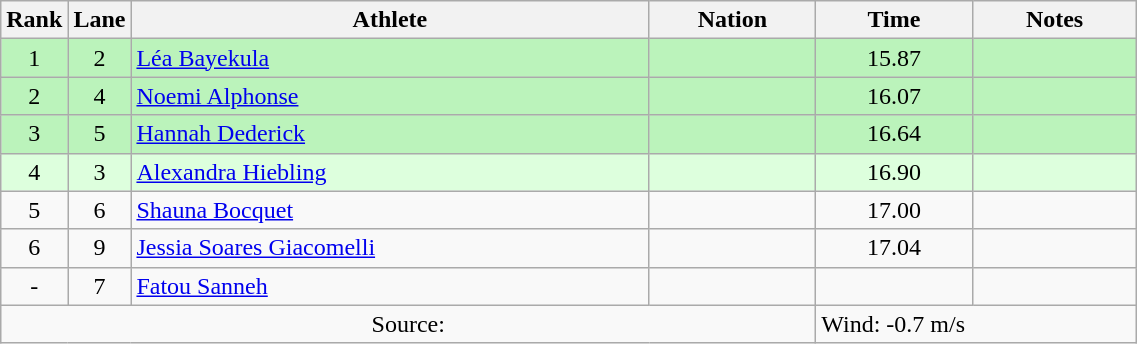<table class="wikitable sortable" style="text-align:center;width: 60%;">
<tr>
<th scope="col" style="width: 10px;">Rank</th>
<th scope="col" style="width: 10px;">Lane</th>
<th scope="col">Athlete</th>
<th scope="col">Nation</th>
<th scope="col">Time</th>
<th scope="col">Notes</th>
</tr>
<tr bgcolor=bbf3bb>
<td>1</td>
<td>2</td>
<td align=left><a href='#'>Léa Bayekula</a></td>
<td align=left></td>
<td>15.87</td>
<td></td>
</tr>
<tr bgcolor=bbf3bb>
<td>2</td>
<td>4</td>
<td align=left><a href='#'>Noemi Alphonse</a></td>
<td align=left></td>
<td>16.07</td>
<td></td>
</tr>
<tr bgcolor=bbf3bb>
<td>3</td>
<td>5</td>
<td align=left><a href='#'>Hannah Dederick</a></td>
<td align=left></td>
<td>16.64</td>
<td></td>
</tr>
<tr bgcolor=ddffdd>
<td>4</td>
<td>3</td>
<td align=left><a href='#'>Alexandra Hiebling</a></td>
<td align=left></td>
<td>16.90</td>
<td></td>
</tr>
<tr>
<td>5</td>
<td>6</td>
<td align=left><a href='#'>Shauna Bocquet</a></td>
<td align=left></td>
<td>17.00</td>
<td></td>
</tr>
<tr>
<td>6</td>
<td>9</td>
<td align=left><a href='#'>Jessia Soares Giacomelli</a></td>
<td align=left></td>
<td>17.04</td>
<td></td>
</tr>
<tr>
<td>-</td>
<td>7</td>
<td align=left><a href='#'>Fatou Sanneh</a></td>
<td align=left></td>
<td></td>
<td></td>
</tr>
<tr class="sortbottom">
<td colspan="4">Source:</td>
<td colspan="2" style="text-align:left;">Wind: -0.7 m/s</td>
</tr>
</table>
